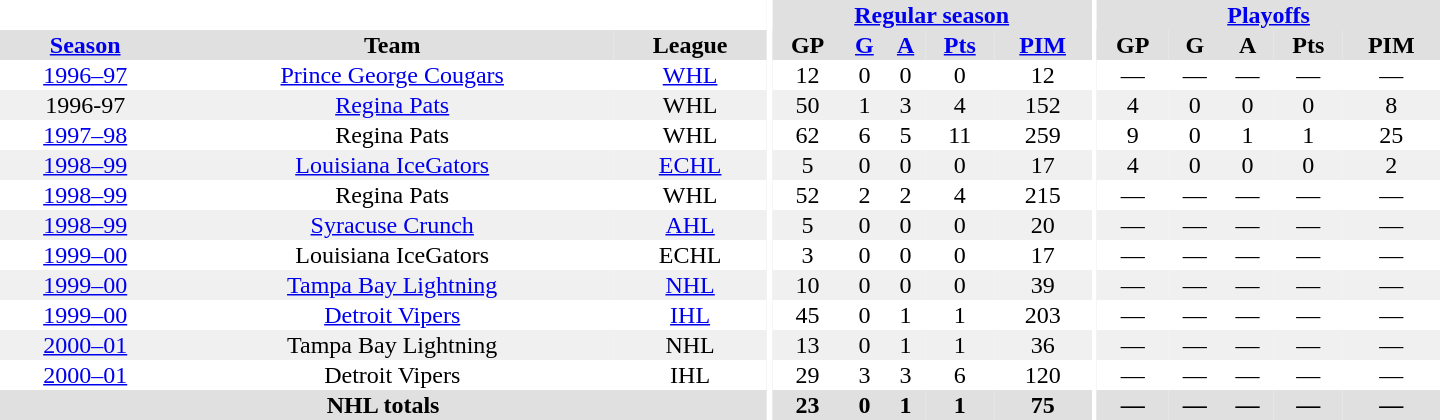<table border="0" cellpadding="1" cellspacing="0" style="text-align:center; width:60em">
<tr bgcolor="#e0e0e0">
<th colspan="3" bgcolor="#ffffff"></th>
<th rowspan="99" bgcolor="#ffffff"></th>
<th colspan="5"><a href='#'>Regular season</a></th>
<th rowspan="99" bgcolor="#ffffff"></th>
<th colspan="5"><a href='#'>Playoffs</a></th>
</tr>
<tr bgcolor="#e0e0e0">
<th><a href='#'>Season</a></th>
<th>Team</th>
<th>League</th>
<th>GP</th>
<th><a href='#'>G</a></th>
<th><a href='#'>A</a></th>
<th><a href='#'>Pts</a></th>
<th><a href='#'>PIM</a></th>
<th>GP</th>
<th>G</th>
<th>A</th>
<th>Pts</th>
<th>PIM</th>
</tr>
<tr ALIGN="center">
<td><a href='#'>1996–97</a></td>
<td><a href='#'>Prince George Cougars</a></td>
<td><a href='#'>WHL</a></td>
<td>12</td>
<td>0</td>
<td>0</td>
<td>0</td>
<td>12</td>
<td>—</td>
<td>—</td>
<td>—</td>
<td>—</td>
<td>—</td>
</tr>
<tr ALIGN="center" bgcolor="#f0f0f0">
<td>1996-97</td>
<td><a href='#'>Regina Pats</a></td>
<td>WHL</td>
<td>50</td>
<td>1</td>
<td>3</td>
<td>4</td>
<td>152</td>
<td>4</td>
<td>0</td>
<td>0</td>
<td>0</td>
<td>8</td>
</tr>
<tr ALIGN="center">
<td><a href='#'>1997–98</a></td>
<td>Regina Pats</td>
<td>WHL</td>
<td>62</td>
<td>6</td>
<td>5</td>
<td>11</td>
<td>259</td>
<td>9</td>
<td>0</td>
<td>1</td>
<td>1</td>
<td>25</td>
</tr>
<tr ALIGN="center" bgcolor="#f0f0f0">
<td><a href='#'>1998–99</a></td>
<td><a href='#'>Louisiana IceGators</a></td>
<td><a href='#'>ECHL</a></td>
<td>5</td>
<td>0</td>
<td>0</td>
<td>0</td>
<td>17</td>
<td>4</td>
<td>0</td>
<td>0</td>
<td>0</td>
<td>2</td>
</tr>
<tr ALIGN="center">
<td><a href='#'>1998–99</a></td>
<td>Regina Pats</td>
<td>WHL</td>
<td>52</td>
<td>2</td>
<td>2</td>
<td>4</td>
<td>215</td>
<td>—</td>
<td>—</td>
<td>—</td>
<td>—</td>
<td>—</td>
</tr>
<tr ALIGN="center" bgcolor="#f0f0f0">
<td><a href='#'>1998–99</a></td>
<td><a href='#'>Syracuse Crunch</a></td>
<td><a href='#'>AHL</a></td>
<td>5</td>
<td>0</td>
<td>0</td>
<td>0</td>
<td>20</td>
<td>—</td>
<td>—</td>
<td>—</td>
<td>—</td>
<td>—</td>
</tr>
<tr ALIGN="center">
<td><a href='#'>1999–00</a></td>
<td>Louisiana IceGators</td>
<td>ECHL</td>
<td>3</td>
<td>0</td>
<td>0</td>
<td>0</td>
<td>17</td>
<td>—</td>
<td>—</td>
<td>—</td>
<td>—</td>
<td>—</td>
</tr>
<tr ALIGN="center" bgcolor="#f0f0f0">
<td><a href='#'>1999–00</a></td>
<td><a href='#'>Tampa Bay Lightning</a></td>
<td><a href='#'>NHL</a></td>
<td>10</td>
<td>0</td>
<td>0</td>
<td>0</td>
<td>39</td>
<td>—</td>
<td>—</td>
<td>—</td>
<td>—</td>
<td>—</td>
</tr>
<tr ALIGN="center">
<td><a href='#'>1999–00</a></td>
<td><a href='#'>Detroit Vipers</a></td>
<td><a href='#'>IHL</a></td>
<td>45</td>
<td>0</td>
<td>1</td>
<td>1</td>
<td>203</td>
<td>—</td>
<td>—</td>
<td>—</td>
<td>—</td>
<td>—</td>
</tr>
<tr ALIGN="center" bgcolor="#f0f0f0">
<td><a href='#'>2000–01</a></td>
<td>Tampa Bay Lightning</td>
<td>NHL</td>
<td>13</td>
<td>0</td>
<td>1</td>
<td>1</td>
<td>36</td>
<td>—</td>
<td>—</td>
<td>—</td>
<td>—</td>
<td>—</td>
</tr>
<tr ALIGN="center">
<td><a href='#'>2000–01</a></td>
<td>Detroit Vipers</td>
<td>IHL</td>
<td>29</td>
<td>3</td>
<td>3</td>
<td>6</td>
<td>120</td>
<td>—</td>
<td>—</td>
<td>—</td>
<td>—</td>
<td>—</td>
</tr>
<tr bgcolor="#e0e0e0">
<th colspan="3">NHL totals</th>
<th>23</th>
<th>0</th>
<th>1</th>
<th>1</th>
<th>75</th>
<th>—</th>
<th>—</th>
<th>—</th>
<th>—</th>
<th>—</th>
</tr>
</table>
